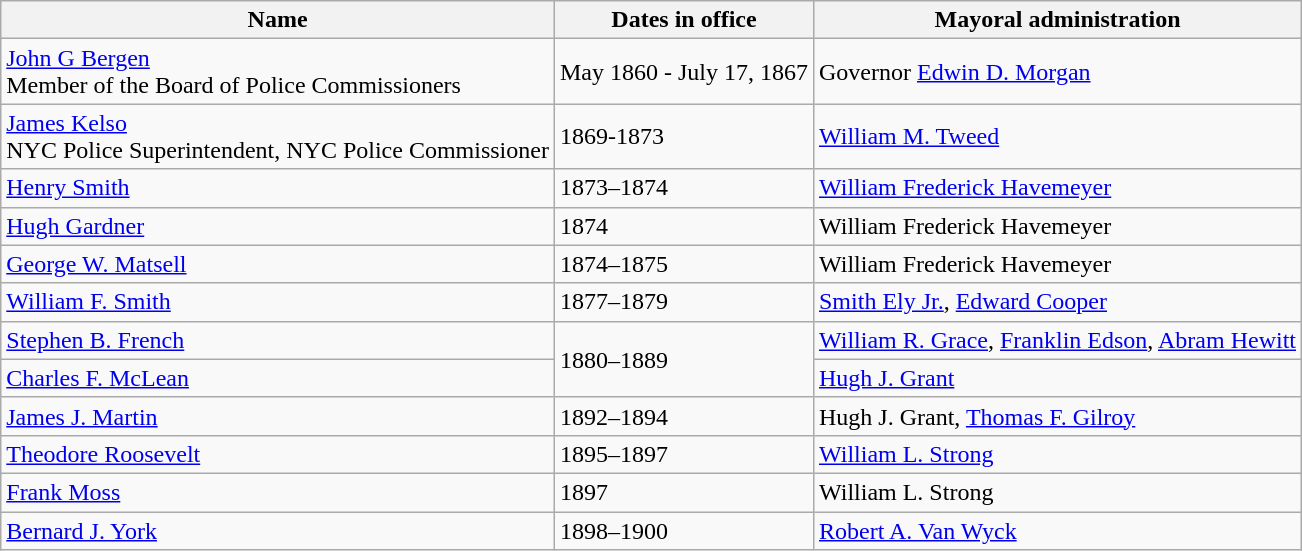<table class="wikitable">
<tr>
<th>Name</th>
<th>Dates in office</th>
<th>Mayoral administration</th>
</tr>
<tr>
<td><a href='#'>John G Bergen</a><br>Member of the Board of Police Commissioners</td>
<td>May 1860 - July 17, 1867</td>
<td>Governor <a href='#'>Edwin D. Morgan</a></td>
</tr>
<tr>
<td><a href='#'>James Kelso</a><br>NYC Police Superintendent, NYC Police Commissioner</td>
<td>1869-1873</td>
<td><a href='#'>William M. Tweed</a></td>
</tr>
<tr>
<td><a href='#'>Henry Smith</a></td>
<td>1873–1874</td>
<td><a href='#'>William Frederick Havemeyer</a></td>
</tr>
<tr>
<td><a href='#'>Hugh Gardner</a></td>
<td>1874 </td>
<td>William Frederick Havemeyer</td>
</tr>
<tr>
<td><a href='#'>George W. Matsell</a></td>
<td>1874–1875 </td>
<td>William Frederick Havemeyer</td>
</tr>
<tr>
<td><a href='#'>William F. Smith</a></td>
<td>1877–1879</td>
<td><a href='#'>Smith Ely Jr.</a>, <a href='#'>Edward Cooper</a></td>
</tr>
<tr>
<td><a href='#'>Stephen B. French</a></td>
<td rowspan="2">1880–1889</td>
<td><a href='#'>William R. Grace</a>, <a href='#'>Franklin Edson</a>, <a href='#'>Abram Hewitt</a></td>
</tr>
<tr>
<td><a href='#'>Charles F. McLean</a></td>
<td><a href='#'>Hugh J. Grant</a></td>
</tr>
<tr>
<td><a href='#'>James J. Martin</a></td>
<td>1892–1894</td>
<td>Hugh J. Grant, <a href='#'>Thomas F. Gilroy</a></td>
</tr>
<tr>
<td><a href='#'>Theodore Roosevelt</a></td>
<td>1895–1897</td>
<td><a href='#'>William L. Strong</a></td>
</tr>
<tr>
<td><a href='#'>Frank Moss</a></td>
<td>1897</td>
<td>William L. Strong</td>
</tr>
<tr>
<td><a href='#'>Bernard J. York</a></td>
<td>1898–1900</td>
<td><a href='#'>Robert A. Van Wyck</a></td>
</tr>
</table>
